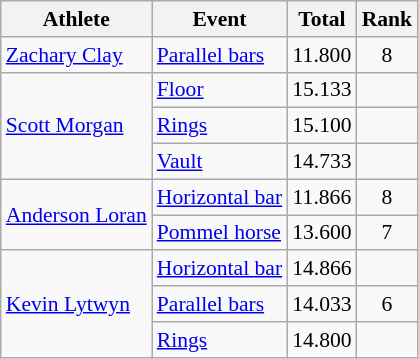<table class="wikitable" style="font-size:90%">
<tr>
<th>Athlete</th>
<th>Event</th>
<th>Total</th>
<th>Rank</th>
</tr>
<tr align=center>
<td align=left><a href='#'>Zachary Clay</a></td>
<td align=left><a href='#'>Parallel bars</a></td>
<td>11.800</td>
<td>8</td>
</tr>
<tr align=center>
<td align=left rowspan="3"><a href='#'>Scott Morgan</a></td>
<td align=left><a href='#'>Floor</a></td>
<td>15.133</td>
<td></td>
</tr>
<tr align=center>
<td align=left><a href='#'>Rings</a></td>
<td>15.100</td>
<td></td>
</tr>
<tr align=center>
<td align=left><a href='#'>Vault</a></td>
<td>14.733</td>
<td></td>
</tr>
<tr align=center>
<td align=left rowspan="2"><a href='#'>Anderson Loran</a></td>
<td align=left><a href='#'>Horizontal bar</a></td>
<td>11.866</td>
<td>8</td>
</tr>
<tr align=center>
<td align=left><a href='#'>Pommel horse</a></td>
<td>13.600</td>
<td>7</td>
</tr>
<tr align=center>
<td align=left rowspan="3"><a href='#'>Kevin Lytwyn</a></td>
<td align=left><a href='#'>Horizontal bar</a></td>
<td>14.866</td>
<td></td>
</tr>
<tr align=center>
<td align=left><a href='#'>Parallel bars</a></td>
<td>14.033</td>
<td>6</td>
</tr>
<tr align=center>
<td align=left><a href='#'>Rings</a></td>
<td>14.800</td>
<td></td>
</tr>
</table>
